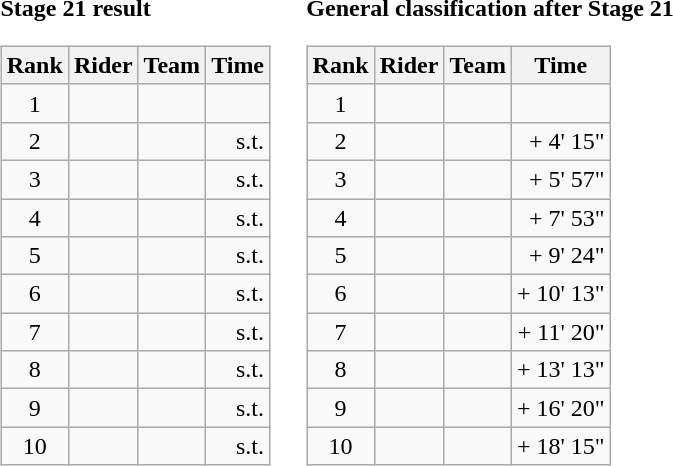<table>
<tr>
<td><strong>Stage 21 result</strong><br><table class="wikitable">
<tr>
<th scope="col">Rank</th>
<th scope="col">Rider</th>
<th scope="col">Team</th>
<th scope="col">Time</th>
</tr>
<tr>
<td style="text-align:center;">1</td>
<td></td>
<td></td>
<td style="text-align:right;"></td>
</tr>
<tr>
<td style="text-align:center;">2</td>
<td></td>
<td></td>
<td style="text-align:right;">s.t.</td>
</tr>
<tr>
<td style="text-align:center;">3</td>
<td></td>
<td></td>
<td style="text-align:right;">s.t.</td>
</tr>
<tr>
<td style="text-align:center;">4</td>
<td></td>
<td></td>
<td style="text-align:right;">s.t.</td>
</tr>
<tr>
<td style="text-align:center;">5</td>
<td></td>
<td></td>
<td style="text-align:right;">s.t.</td>
</tr>
<tr>
<td style="text-align:center;">6</td>
<td></td>
<td></td>
<td style="text-align:right;">s.t.</td>
</tr>
<tr>
<td style="text-align:center;">7</td>
<td></td>
<td></td>
<td style="text-align:right;">s.t.</td>
</tr>
<tr>
<td style="text-align:center;">8</td>
<td></td>
<td></td>
<td style="text-align:right;">s.t.</td>
</tr>
<tr>
<td style="text-align:center;">9</td>
<td></td>
<td></td>
<td style="text-align:right;">s.t.</td>
</tr>
<tr>
<td style="text-align:center;">10</td>
<td></td>
<td></td>
<td style="text-align:right;">s.t.</td>
</tr>
</table>
</td>
<td></td>
<td><strong>General classification after Stage 21</strong><br><table class="wikitable">
<tr>
<th scope="col">Rank</th>
<th scope="col">Rider</th>
<th scope="col">Team</th>
<th scope="col">Time</th>
</tr>
<tr>
<td style="text-align:center;">1</td>
<td></td>
<td></td>
<td style="text-align:right;"></td>
</tr>
<tr>
<td style="text-align:center;">2</td>
<td></td>
<td></td>
<td style="text-align:right;">+ 4' 15"</td>
</tr>
<tr>
<td style="text-align:center;">3</td>
<td></td>
<td></td>
<td style="text-align:right;">+ 5' 57"</td>
</tr>
<tr>
<td style="text-align:center;">4</td>
<td></td>
<td></td>
<td style="text-align:right;">+ 7' 53"</td>
</tr>
<tr>
<td style="text-align:center;">5</td>
<td></td>
<td></td>
<td style="text-align:right;">+ 9' 24"</td>
</tr>
<tr>
<td style="text-align:center;">6</td>
<td></td>
<td></td>
<td style="text-align:right;">+ 10' 13"</td>
</tr>
<tr>
<td style="text-align:center;">7</td>
<td></td>
<td></td>
<td style="text-align:right;">+ 11' 20"</td>
</tr>
<tr>
<td style="text-align:center;">8</td>
<td></td>
<td></td>
<td style="text-align:right;">+ 13' 13"</td>
</tr>
<tr>
<td style="text-align:center;">9</td>
<td></td>
<td></td>
<td style="text-align:right;">+ 16' 20"</td>
</tr>
<tr>
<td style="text-align:center;">10</td>
<td></td>
<td></td>
<td style="text-align:right;">+ 18' 15"</td>
</tr>
</table>
</td>
</tr>
</table>
